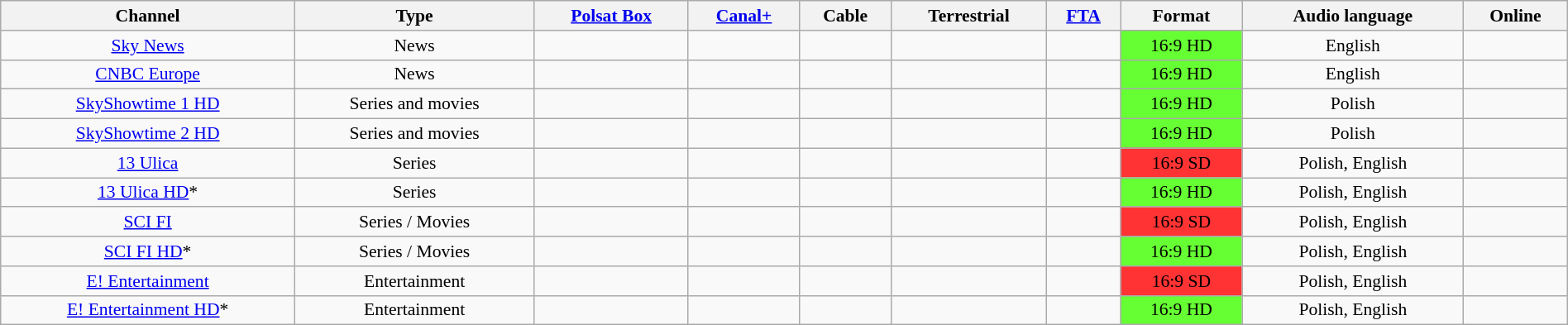<table class="wikitable sortable" width="100%" style="text-align:center; font-size: 90%">
<tr>
<th>Channel</th>
<th>Type</th>
<th><a href='#'>Polsat Box</a></th>
<th><a href='#'>Canal+</a></th>
<th>Cable</th>
<th>Terrestrial</th>
<th><a href='#'>FTA</a></th>
<th>Format</th>
<th>Audio language</th>
<th>Online</th>
</tr>
<tr>
<td><a href='#'>Sky News</a></td>
<td>News</td>
<td></td>
<td></td>
<td></td>
<td></td>
<td></td>
<td bgcolor="#6f3">16:9 HD</td>
<td>English</td>
<td></td>
</tr>
<tr>
<td><a href='#'>CNBC Europe</a></td>
<td>News</td>
<td></td>
<td></td>
<td></td>
<td></td>
<td></td>
<td bgcolor="#6f3">16:9 HD</td>
<td>English</td>
<td></td>
</tr>
<tr>
<td><a href='#'>SkyShowtime 1 HD</a></td>
<td>Series and movies</td>
<td></td>
<td></td>
<td></td>
<td></td>
<td></td>
<td bgcolor=#6f3>16:9 HD</td>
<td>Polish</td>
<td></td>
</tr>
<tr>
<td><a href='#'>SkyShowtime 2 HD</a></td>
<td>Series and movies</td>
<td></td>
<td></td>
<td></td>
<td></td>
<td></td>
<td bgcolor=#6f3>16:9 HD</td>
<td>Polish</td>
<td></td>
</tr>
<tr>
<td><a href='#'>13 Ulica</a></td>
<td>Series</td>
<td></td>
<td></td>
<td></td>
<td></td>
<td></td>
<td bgcolor="#f33">16:9 SD</td>
<td>Polish, English</td>
<td></td>
</tr>
<tr>
<td><a href='#'>13 Ulica HD</a>*</td>
<td>Series</td>
<td></td>
<td></td>
<td></td>
<td></td>
<td></td>
<td bgcolor="#6f3">16:9 HD</td>
<td>Polish, English</td>
<td></td>
</tr>
<tr>
<td><a href='#'>SCI FI</a></td>
<td>Series / Movies</td>
<td></td>
<td></td>
<td></td>
<td></td>
<td></td>
<td bgcolor="#f33">16:9 SD</td>
<td>Polish, English</td>
<td></td>
</tr>
<tr>
<td><a href='#'>SCI FI HD</a>*</td>
<td>Series / Movies</td>
<td></td>
<td></td>
<td></td>
<td></td>
<td></td>
<td bgcolor="#6f3">16:9 HD</td>
<td>Polish, English</td>
<td></td>
</tr>
<tr>
<td><a href='#'>E! Entertainment</a></td>
<td>Entertainment</td>
<td></td>
<td></td>
<td></td>
<td></td>
<td></td>
<td bgcolor="#f33">16:9 SD</td>
<td>Polish, English</td>
<td></td>
</tr>
<tr>
<td><a href='#'>E! Entertainment HD</a>*</td>
<td>Entertainment</td>
<td></td>
<td></td>
<td></td>
<td></td>
<td></td>
<td bgcolor="#6f3">16:9 HD</td>
<td>Polish, English</td>
<td></td>
</tr>
</table>
